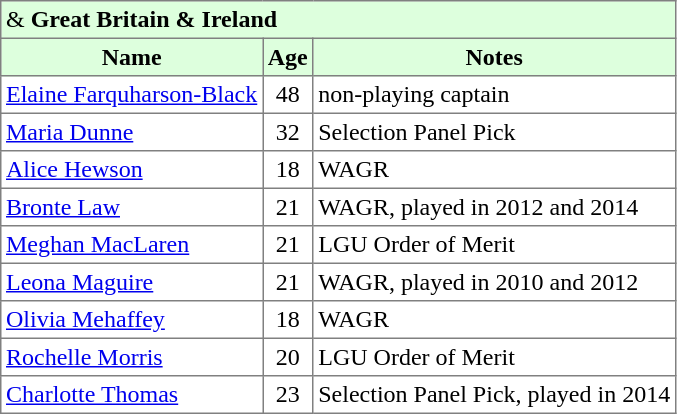<table border="1" cellpadding="3" style="border-collapse: collapse;">
<tr style="background:#ddffdd;">
<td colspan=5> &  <strong>Great Britain & Ireland</strong></td>
</tr>
<tr style="background:#ddffdd;">
<th>Name</th>
<th>Age</th>
<th>Notes</th>
</tr>
<tr>
<td> <a href='#'>Elaine Farquharson-Black</a></td>
<td align=center>48</td>
<td>non-playing captain</td>
</tr>
<tr>
<td> <a href='#'>Maria Dunne</a></td>
<td align=center>32</td>
<td>Selection Panel Pick</td>
</tr>
<tr>
<td> <a href='#'>Alice Hewson</a></td>
<td align=center>18</td>
<td>WAGR</td>
</tr>
<tr>
<td> <a href='#'>Bronte Law</a></td>
<td align=center>21</td>
<td>WAGR, played in 2012 and 2014</td>
</tr>
<tr>
<td> <a href='#'>Meghan MacLaren</a></td>
<td align=center>21</td>
<td>LGU Order of Merit</td>
</tr>
<tr>
<td> <a href='#'>Leona Maguire</a></td>
<td align=center>21</td>
<td>WAGR, played in 2010 and 2012</td>
</tr>
<tr>
<td> <a href='#'>Olivia Mehaffey</a></td>
<td align=center>18</td>
<td>WAGR</td>
</tr>
<tr>
<td> <a href='#'>Rochelle Morris</a></td>
<td align=center>20</td>
<td>LGU Order of Merit</td>
</tr>
<tr>
<td> <a href='#'>Charlotte Thomas</a></td>
<td align=center>23</td>
<td>Selection Panel Pick, played in 2014</td>
</tr>
</table>
